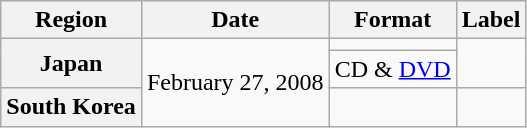<table class="wikitable plainrowheaders">
<tr>
<th scope="col">Region</th>
<th scope="col">Date</th>
<th scope="col">Format</th>
<th scope="col">Label</th>
</tr>
<tr>
<th rowspan="2" scope="row">Japan</th>
<td rowspan="3">February 27, 2008</td>
<td></td>
<td rowspan="2"></td>
</tr>
<tr>
<td>CD & <a href='#'>DVD</a></td>
</tr>
<tr>
<th scope="row">South Korea</th>
<td></td>
<td></td>
</tr>
</table>
